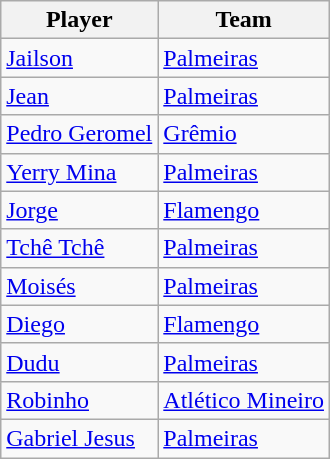<table class="wikitable">
<tr>
<th>Player</th>
<th>Team</th>
</tr>
<tr>
<td> <a href='#'>Jailson</a></td>
<td> <a href='#'>Palmeiras</a></td>
</tr>
<tr>
<td> <a href='#'>Jean</a></td>
<td> <a href='#'>Palmeiras</a></td>
</tr>
<tr>
<td> <a href='#'>Pedro Geromel</a></td>
<td> <a href='#'>Grêmio</a></td>
</tr>
<tr>
<td> <a href='#'>Yerry Mina</a></td>
<td> <a href='#'>Palmeiras</a></td>
</tr>
<tr>
<td> <a href='#'>Jorge</a></td>
<td> <a href='#'>Flamengo</a></td>
</tr>
<tr>
<td> <a href='#'>Tchê Tchê</a></td>
<td> <a href='#'>Palmeiras</a></td>
</tr>
<tr>
<td> <a href='#'>Moisés</a></td>
<td> <a href='#'>Palmeiras</a></td>
</tr>
<tr>
<td> <a href='#'>Diego</a></td>
<td> <a href='#'>Flamengo</a></td>
</tr>
<tr>
<td> <a href='#'>Dudu</a></td>
<td> <a href='#'>Palmeiras</a></td>
</tr>
<tr>
<td> <a href='#'>Robinho</a></td>
<td> <a href='#'>Atlético Mineiro</a></td>
</tr>
<tr>
<td> <a href='#'>Gabriel Jesus</a></td>
<td> <a href='#'>Palmeiras</a></td>
</tr>
</table>
